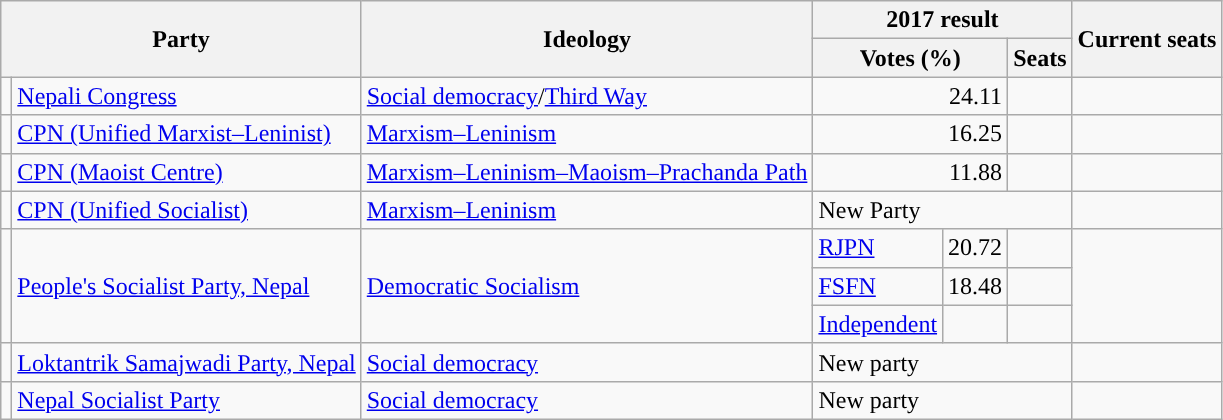<table class="wikitable">
<tr>
<th colspan="2" rowspan="2">Party</th>
<th rowspan="2">Ideology</th>
<th colspan="3">2017 result</th>
<th rowspan="2">Current seats</th>
</tr>
<tr>
<th colspan="2">Votes (%)</th>
<th>Seats</th>
</tr>
<tr>
<td></td>
<td><a href='#'>Nepali Congress</a></td>
<td><a href='#'>Social democracy</a>/<a href='#'>Third Way</a></td>
<td colspan="2" align="right">24.11</td>
<td></td>
<td></td>
</tr>
<tr>
<td></td>
<td><a href='#'>CPN (Unified Marxist–Leninist)</a></td>
<td><a href='#'>Marxism–Leninism</a></td>
<td colspan="2" align="right">16.25</td>
<td></td>
<td></td>
</tr>
<tr>
<td></td>
<td><a href='#'>CPN (Maoist Centre)</a></td>
<td><a href='#'>Marxism–Leninism–Maoism–Prachanda Path</a></td>
<td colspan="2" align="right">11.88</td>
<td></td>
<td></td>
</tr>
<tr>
<td></td>
<td><a href='#'>CPN (Unified Socialist)</a></td>
<td><a href='#'>Marxism–Leninism</a></td>
<td colspan="3">New Party</td>
<td></td>
</tr>
<tr>
<td rowspan="3"></td>
<td rowspan="3"><a href='#'>People's Socialist Party, Nepal</a></td>
<td rowspan="3"><a href='#'>Democratic Socialism</a></td>
<td><a href='#'>RJPN</a></td>
<td>20.72</td>
<td></td>
<td rowspan="3"></td>
</tr>
<tr>
<td><a href='#'>FSFN</a></td>
<td>18.48</td>
<td></td>
</tr>
<tr>
<td><a href='#'>Independent</a></td>
<td></td>
<td></td>
</tr>
<tr>
<td></td>
<td><a href='#'>Loktantrik Samajwadi Party, Nepal</a></td>
<td><a href='#'>Social democracy</a></td>
<td colspan="3">New party</td>
<td></td>
</tr>
<tr>
<td></td>
<td><a href='#'>Nepal Socialist Party</a></td>
<td><a href='#'>Social democracy</a></td>
<td colspan="3">New party</td>
<td></td>
</tr>
</table>
